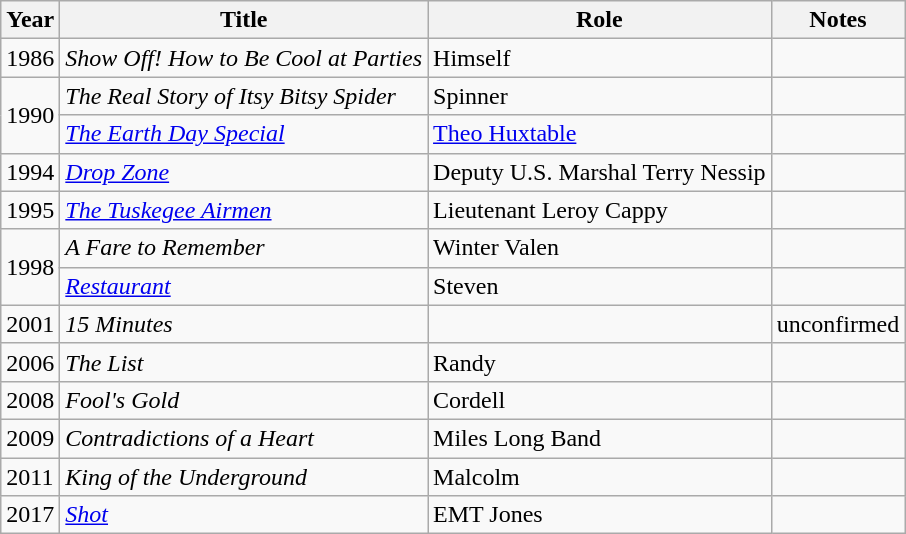<table class="wikitable">
<tr>
<th>Year</th>
<th>Title</th>
<th>Role</th>
<th class="unsortable">Notes</th>
</tr>
<tr>
<td>1986</td>
<td><em>Show Off! How to Be Cool at Parties</em></td>
<td>Himself</td>
<td></td>
</tr>
<tr>
<td rowspan="2">1990</td>
<td><em>The Real Story of Itsy Bitsy Spider</em></td>
<td>Spinner</td>
<td></td>
</tr>
<tr>
<td><em><a href='#'>The Earth Day Special</a></em></td>
<td><a href='#'>Theo Huxtable</a></td>
<td></td>
</tr>
<tr>
<td>1994</td>
<td><em><a href='#'>Drop Zone</a></em></td>
<td>Deputy U.S. Marshal Terry Nessip</td>
<td></td>
</tr>
<tr>
<td>1995</td>
<td><em><a href='#'>The Tuskegee Airmen</a></em></td>
<td>Lieutenant Leroy Cappy</td>
<td></td>
</tr>
<tr>
<td rowspan="2">1998</td>
<td><em>A Fare to Remember</em></td>
<td>Winter Valen</td>
<td></td>
</tr>
<tr>
<td><em><a href='#'>Restaurant</a></em></td>
<td>Steven</td>
<td></td>
</tr>
<tr>
<td>2001</td>
<td><em>15 Minutes</em></td>
<td></td>
<td>unconfirmed</td>
</tr>
<tr>
<td>2006</td>
<td><em>The List</em></td>
<td>Randy</td>
<td></td>
</tr>
<tr>
<td>2008</td>
<td><em>Fool's Gold</em></td>
<td>Cordell</td>
</tr>
<tr>
<td>2009</td>
<td><em>Contradictions of a Heart</em></td>
<td>Miles Long Band</td>
<td></td>
</tr>
<tr>
<td>2011</td>
<td><em>King of the Underground</em></td>
<td>Malcolm</td>
<td></td>
</tr>
<tr>
<td>2017</td>
<td><em><a href='#'>Shot</a></em></td>
<td>EMT Jones</td>
<td></td>
</tr>
</table>
